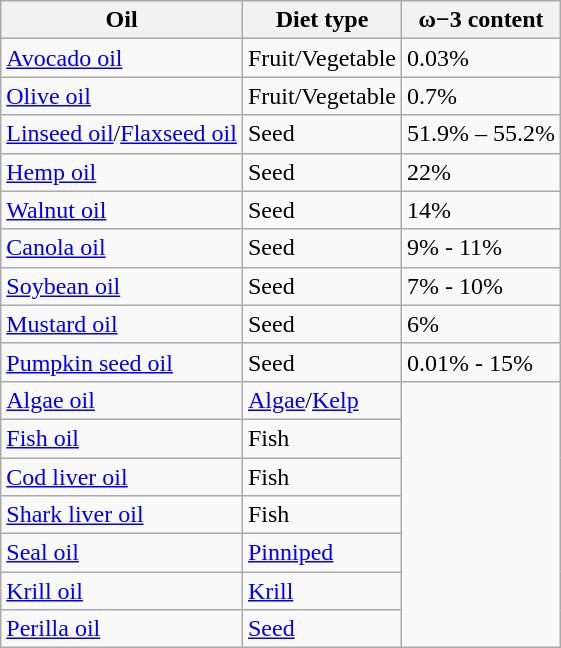<table class="sortable wikitable">
<tr>
<th>Oil</th>
<th>Diet type</th>
<th>ω−3 content</th>
</tr>
<tr>
<td><a href='#'>Avocado oil</a></td>
<td>Fruit/Vegetable</td>
<td>0.03%</td>
</tr>
<tr>
<td><a href='#'>Olive oil</a></td>
<td>Fruit/Vegetable</td>
<td>0.7%</td>
</tr>
<tr>
<td><a href='#'>Linseed oil</a>/<a href='#'>Flaxseed oil</a></td>
<td>Seed</td>
<td>51.9% – 55.2%</td>
</tr>
<tr>
<td><a href='#'>Hemp oil</a></td>
<td>Seed</td>
<td>22%</td>
</tr>
<tr>
<td><a href='#'>Walnut oil</a></td>
<td>Seed</td>
<td>14%</td>
</tr>
<tr>
<td><a href='#'>Canola oil</a></td>
<td>Seed</td>
<td>9% - 11%</td>
</tr>
<tr>
<td><a href='#'>Soybean oil</a></td>
<td>Seed</td>
<td>7% - 10%</td>
</tr>
<tr>
<td><a href='#'>Mustard oil</a></td>
<td>Seed</td>
<td>6%</td>
</tr>
<tr>
<td><a href='#'>Pumpkin seed oil</a></td>
<td>Seed</td>
<td>0.01% - 15% </td>
</tr>
<tr>
<td><a href='#'>Algae oil</a></td>
<td><a href='#'>Algae</a>/<a href='#'>Kelp</a></td>
</tr>
<tr>
<td><a href='#'>Fish oil</a></td>
<td>Fish</td>
</tr>
<tr>
<td><a href='#'>Cod liver oil</a></td>
<td>Fish</td>
</tr>
<tr>
<td><a href='#'>Shark liver oil</a></td>
<td>Fish</td>
</tr>
<tr>
<td><a href='#'>Seal oil</a></td>
<td><a href='#'>Pinniped</a></td>
</tr>
<tr>
<td><a href='#'>Krill oil</a></td>
<td><a href='#'>Krill</a></td>
</tr>
<tr>
<td><a href='#'>Perilla oil</a></td>
<td><a href='#'>Seed</a></td>
</tr>
</table>
